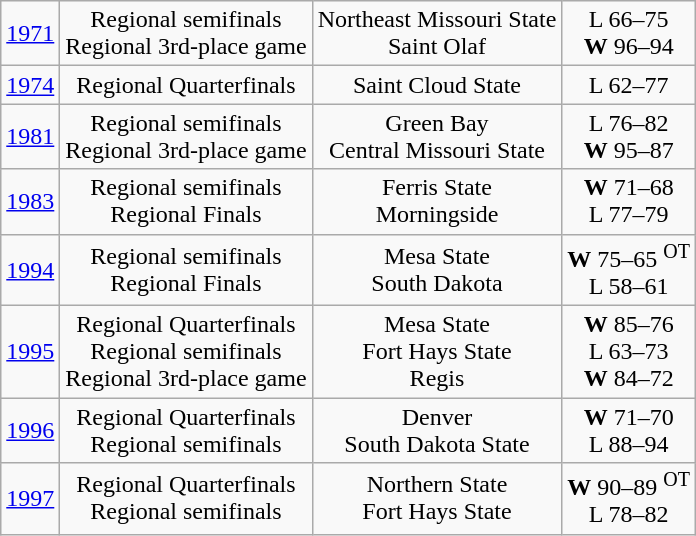<table class="wikitable">
<tr align="center">
<td><a href='#'>1971</a></td>
<td>Regional semifinals<br>Regional 3rd-place game</td>
<td>Northeast Missouri State<br>Saint Olaf</td>
<td>L 66–75<br><strong>W</strong> 96–94</td>
</tr>
<tr align="center">
<td><a href='#'>1974</a></td>
<td>Regional Quarterfinals</td>
<td>Saint Cloud State</td>
<td>L 62–77</td>
</tr>
<tr align="center">
<td><a href='#'>1981</a></td>
<td>Regional semifinals<br>Regional 3rd-place game</td>
<td>Green Bay<br>Central Missouri State</td>
<td>L 76–82<br><strong>W</strong> 95–87</td>
</tr>
<tr align="center">
<td><a href='#'>1983</a></td>
<td>Regional semifinals<br>Regional Finals</td>
<td>Ferris State<br>Morningside</td>
<td><strong>W</strong> 71–68<br>L 77–79</td>
</tr>
<tr align="center">
<td><a href='#'>1994</a></td>
<td>Regional semifinals<br>Regional Finals</td>
<td>Mesa State<br>South Dakota</td>
<td><strong>W</strong> 75–65 <sup>OT</sup><br>L 58–61</td>
</tr>
<tr align="center">
<td><a href='#'>1995</a></td>
<td>Regional Quarterfinals<br>Regional semifinals<br>Regional 3rd-place game</td>
<td>Mesa State<br>Fort Hays State<br>Regis</td>
<td><strong>W</strong> 85–76<br>L 63–73<br><strong>W</strong> 84–72</td>
</tr>
<tr align="center">
<td><a href='#'>1996</a></td>
<td>Regional Quarterfinals<br>Regional semifinals</td>
<td>Denver<br>South Dakota State</td>
<td><strong>W</strong> 71–70<br>L 88–94</td>
</tr>
<tr align="center">
<td><a href='#'>1997</a></td>
<td>Regional Quarterfinals<br>Regional semifinals</td>
<td>Northern State<br>Fort Hays State</td>
<td><strong>W</strong> 90–89 <sup>OT</sup><br>L 78–82</td>
</tr>
</table>
